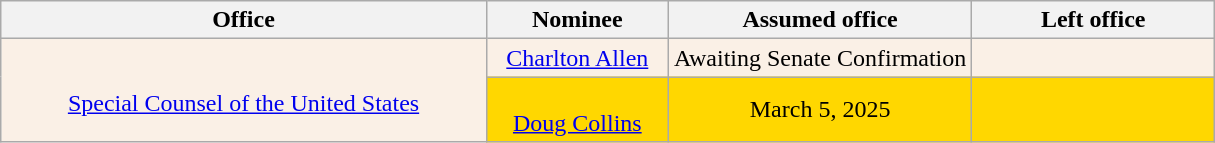<table class="wikitable sortable" style="text-align:center">
<tr>
<th style="width:40%;">Office</th>
<th style="width:15%;">Nominee</th>
<th style="width:25%;" data-sort-="" type="date">Assumed office</th>
<th style="width:20%;" data-sort-="" type="date">Left office</th>
</tr>
<tr style="background:linen">
<td rowspan="2"><br><a href='#'>Special Counsel of the United States</a></td>
<td><a href='#'>Charlton Allen</a></td>
<td>Awaiting Senate Confirmation</td>
<td></td>
</tr>
<tr style="background:gold">
<td><br><a href='#'>Doug Collins</a></td>
<td>March 5, 2025</td>
<td></td>
</tr>
</table>
